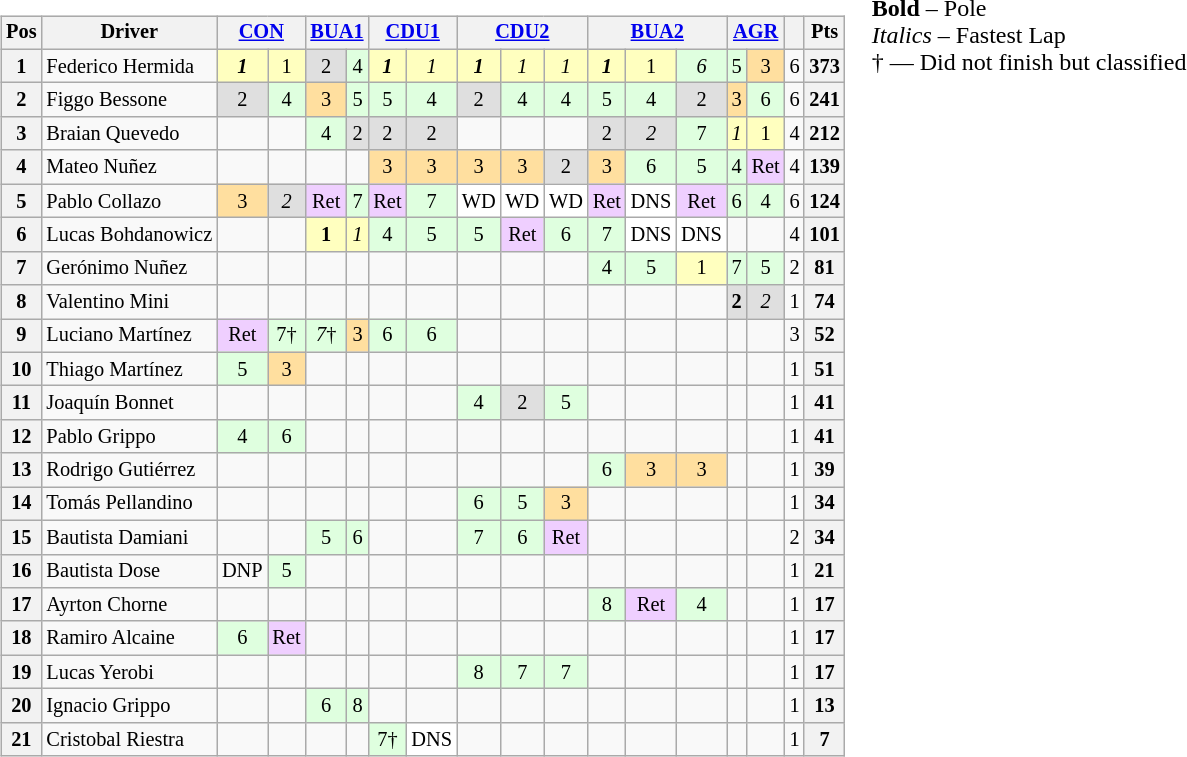<table>
<tr>
<td style="vertical-align:top"><br><table class="wikitable" style="font-size:85%; text-align:center">
<tr>
<th>Pos</th>
<th>Driver</th>
<th colspan=2><a href='#'>CON</a></th>
<th colspan=2><a href='#'>BUA1</a></th>
<th colspan=2><a href='#'>CDU1</a></th>
<th colspan=3><a href='#'>CDU2</a></th>
<th colspan=3><a href='#'>BUA2</a></th>
<th colspan=2><a href='#'>AGR</a></th>
<th></th>
<th>Pts</th>
</tr>
<tr>
<th>1</th>
<td style="text-align:left"> Federico Hermida</td>
<td style="background:#ffffbf"><strong><em>1</em></strong></td>
<td style="background:#ffffbf">1</td>
<td style="background:#dfdfdf">2</td>
<td style="background:#dfffdf">4</td>
<td style="background:#ffffbf"><strong><em>1</em></strong></td>
<td style="background:#ffffbf"><em>1</em></td>
<td style="background:#ffffbf"><strong><em>1</em></strong></td>
<td style="background:#ffffbf"><em>1</em></td>
<td style="background:#ffffbf"><em>1</em></td>
<td style="background:#ffffbf"><strong><em>1</em></strong></td>
<td style="background:#ffffbf">1</td>
<td style="background:#dfffdf"><em>6</em></td>
<td style="background:#dfffdf">5</td>
<td style="background:#ffdf9f">3</td>
<td>6</td>
<th>373</th>
</tr>
<tr>
<th>2</th>
<td style="text-align:left"> Figgo Bessone</td>
<td style="background:#dfdfdf">2</td>
<td style="background:#dfffdf">4</td>
<td style="background:#ffdf9f">3</td>
<td style="background:#dfffdf">5</td>
<td style="background:#dfffdf">5</td>
<td style="background:#dfffdf">4</td>
<td style="background:#dfdfdf">2</td>
<td style="background:#dfffdf">4</td>
<td style="background:#dfffdf">4</td>
<td style="background:#dfffdf">5</td>
<td style="background:#dfffdf">4</td>
<td style="background:#dfdfdf">2</td>
<td style="background:#ffdf9f">3</td>
<td style="background:#dfffdf">6</td>
<td>6</td>
<th>241</th>
</tr>
<tr>
<th>3</th>
<td style="text-align:left"> Braian Quevedo</td>
<td></td>
<td></td>
<td style="background:#dfffdf">4</td>
<td style="background:#dfdfdf">2</td>
<td style="background:#dfdfdf">2</td>
<td style="background:#dfdfdf">2</td>
<td></td>
<td></td>
<td></td>
<td style="background:#dfdfdf">2</td>
<td style="background:#dfdfdf"><em>2</em></td>
<td style="background:#dfffdf">7</td>
<td style="background:#ffffbf"><em>1</em></td>
<td style="background:#ffffbf">1</td>
<td>4</td>
<th>212</th>
</tr>
<tr>
<th>4</th>
<td style="text-align:left"> Mateo Nuñez</td>
<td></td>
<td></td>
<td></td>
<td></td>
<td style="background:#ffdf9f">3</td>
<td style="background:#ffdf9f">3</td>
<td style="background:#ffdf9f">3</td>
<td style="background:#ffdf9f">3</td>
<td style="background:#dfdfdf">2</td>
<td style="background:#ffdf9f">3</td>
<td style="background:#dfffdf">6</td>
<td style="background:#dfffdf">5</td>
<td style="background:#dfffdf">4</td>
<td style="background:#efcfff">Ret</td>
<td>4</td>
<th>139</th>
</tr>
<tr>
<th>5</th>
<td style="text-align:left"> Pablo Collazo</td>
<td style="background:#ffdf9f">3</td>
<td style="background:#dfdfdf"><em>2</em></td>
<td style="background:#efcfff">Ret</td>
<td style="background:#dfffdf">7</td>
<td style="background:#efcfff">Ret</td>
<td style="background:#dfffdf">7</td>
<td style="background:#ffffff">WD</td>
<td style="background:#ffffff">WD</td>
<td style="background:#ffffff">WD</td>
<td style="background:#efcfff">Ret</td>
<td style="background:#ffffff">DNS</td>
<td style="background:#efcfff">Ret</td>
<td style="background:#dfffdf">6</td>
<td style="background:#dfffdf">4</td>
<td>6</td>
<th>124</th>
</tr>
<tr>
<th>6</th>
<td style="text-align:left" nowrap> Lucas Bohdanowicz</td>
<td></td>
<td></td>
<td style="background:#ffffbf"><strong>1</strong></td>
<td style="background:#ffffbf"><em>1</em></td>
<td style="background:#dfffdf">4</td>
<td style="background:#dfffdf">5</td>
<td style="background:#dfffdf">5</td>
<td style="background:#efcfff">Ret</td>
<td style="background:#dfffdf">6</td>
<td style="background:#dfffdf">7</td>
<td style="background:#ffffff">DNS</td>
<td style="background:#ffffff">DNS</td>
<td></td>
<td></td>
<td>4</td>
<th>101</th>
</tr>
<tr>
<th>7</th>
<td style="text-align:left"> Gerónimo Nuñez</td>
<td></td>
<td></td>
<td></td>
<td></td>
<td></td>
<td></td>
<td></td>
<td></td>
<td></td>
<td style="background:#dfffdf">4</td>
<td style="background:#dfffdf">5</td>
<td style="background:#ffffbf">1</td>
<td style="background:#dfffdf">7</td>
<td style="background:#dfffdf">5</td>
<td>2</td>
<th>81</th>
</tr>
<tr>
<th>8</th>
<td style="text-align:left"> Valentino Mini</td>
<td></td>
<td></td>
<td></td>
<td></td>
<td></td>
<td></td>
<td></td>
<td></td>
<td></td>
<td></td>
<td></td>
<td></td>
<td style="background:#dfdfdf"><strong>2</strong></td>
<td style="background:#dfdfdf"><em>2</em></td>
<td>1</td>
<th>74</th>
</tr>
<tr>
<th>9</th>
<td style="text-align:left"> Luciano Martínez</td>
<td style="background:#efcfff">Ret</td>
<td style="background:#dfffdf">7†</td>
<td style="background:#dfffdf"><em>7</em>†</td>
<td style="background:#ffdf9f">3</td>
<td style="background:#dfffdf">6</td>
<td style="background:#dfffdf">6</td>
<td></td>
<td></td>
<td></td>
<td></td>
<td></td>
<td></td>
<td></td>
<td></td>
<td>3</td>
<th>52</th>
</tr>
<tr>
<th>10</th>
<td style="text-align:left"> Thiago Martínez</td>
<td style="background:#dfffdf">5</td>
<td style="background:#ffdf9f">3</td>
<td></td>
<td></td>
<td></td>
<td></td>
<td></td>
<td></td>
<td></td>
<td></td>
<td></td>
<td></td>
<td></td>
<td></td>
<td>1</td>
<th>51</th>
</tr>
<tr>
<th>11</th>
<td style="text-align:left"> Joaquín Bonnet</td>
<td></td>
<td></td>
<td></td>
<td></td>
<td></td>
<td></td>
<td style="background:#dfffdf">4</td>
<td style="background:#dfdfdf">2</td>
<td style="background:#dfffdf">5</td>
<td></td>
<td></td>
<td></td>
<td></td>
<td></td>
<td>1</td>
<th>41</th>
</tr>
<tr>
<th>12</th>
<td style="text-align:left"> Pablo Grippo</td>
<td style="background:#dfffdf">4</td>
<td style="background:#dfffdf">6</td>
<td></td>
<td></td>
<td></td>
<td></td>
<td></td>
<td></td>
<td></td>
<td></td>
<td></td>
<td></td>
<td></td>
<td></td>
<td>1</td>
<th>41</th>
</tr>
<tr>
<th>13</th>
<td style="text-align:left"> Rodrigo Gutiérrez</td>
<td></td>
<td></td>
<td></td>
<td></td>
<td></td>
<td></td>
<td></td>
<td></td>
<td></td>
<td style="background:#dfffdf">6</td>
<td style="background:#ffdf9f">3</td>
<td style="background:#ffdf9f">3</td>
<td></td>
<td></td>
<td>1</td>
<th>39</th>
</tr>
<tr>
<th>14</th>
<td style="text-align:left"> Tomás Pellandino</td>
<td></td>
<td></td>
<td></td>
<td></td>
<td></td>
<td></td>
<td style="background:#dfffdf">6</td>
<td style="background:#dfffdf">5</td>
<td style="background:#ffdf9f">3</td>
<td></td>
<td></td>
<td></td>
<td></td>
<td></td>
<td>1</td>
<th>34</th>
</tr>
<tr>
<th>15</th>
<td style="text-align:left"> Bautista Damiani</td>
<td></td>
<td></td>
<td style="background:#dfffdf">5</td>
<td style="background:#dfffdf">6</td>
<td></td>
<td></td>
<td style="background:#dfffdf">7</td>
<td style="background:#dfffdf">6</td>
<td style="background:#efcfff">Ret</td>
<td></td>
<td></td>
<td></td>
<td></td>
<td></td>
<td>2</td>
<th>34</th>
</tr>
<tr>
<th>16</th>
<td style="text-align:left"> Bautista Dose</td>
<td>DNP</td>
<td style="background:#dfffdf">5</td>
<td></td>
<td></td>
<td></td>
<td></td>
<td></td>
<td></td>
<td></td>
<td></td>
<td></td>
<td></td>
<td></td>
<td></td>
<td>1</td>
<th>21</th>
</tr>
<tr>
<th>17</th>
<td style="text-align:left"> Ayrton Chorne</td>
<td></td>
<td></td>
<td></td>
<td></td>
<td></td>
<td></td>
<td></td>
<td></td>
<td></td>
<td style="background:#dfffdf">8</td>
<td style="background:#efcfff">Ret</td>
<td style="background:#dfffdf">4</td>
<td></td>
<td></td>
<td>1</td>
<th>17</th>
</tr>
<tr>
<th>18</th>
<td style="text-align:left"> Ramiro Alcaine</td>
<td style="background:#dfffdf">6</td>
<td style="background:#efcfff">Ret</td>
<td></td>
<td></td>
<td></td>
<td></td>
<td></td>
<td></td>
<td></td>
<td></td>
<td></td>
<td></td>
<td></td>
<td></td>
<td>1</td>
<th>17</th>
</tr>
<tr>
<th>19</th>
<td style="text-align:left"> Lucas Yerobi</td>
<td></td>
<td></td>
<td></td>
<td></td>
<td></td>
<td></td>
<td style="background:#dfffdf">8</td>
<td style="background:#dfffdf">7</td>
<td style="background:#dfffdf">7</td>
<td></td>
<td></td>
<td></td>
<td></td>
<td></td>
<td>1</td>
<th>17</th>
</tr>
<tr>
<th>20</th>
<td style="text-align:left"> Ignacio Grippo</td>
<td></td>
<td></td>
<td style="background:#dfffdf">6</td>
<td style="background:#dfffdf">8</td>
<td></td>
<td></td>
<td></td>
<td></td>
<td></td>
<td></td>
<td></td>
<td></td>
<td></td>
<td></td>
<td>1</td>
<th>13</th>
</tr>
<tr>
<th>21</th>
<td style="text-align:left"> Cristobal Riestra</td>
<td></td>
<td></td>
<td></td>
<td></td>
<td style="background:#dfffdf">7†</td>
<td style="background:#ffffff">DNS</td>
<td></td>
<td></td>
<td></td>
<td></td>
<td></td>
<td></td>
<td></td>
<td></td>
<td>1</td>
<th>7</th>
</tr>
</table>
</td>
<td style="vertical-align:top"><br>
<span><strong>Bold</strong> – Pole<br><em>Italics</em> – Fastest Lap<br>† — Did not finish but classified</span></td>
</tr>
</table>
